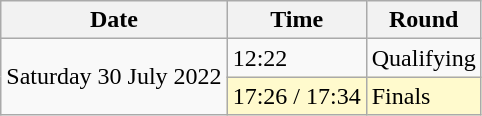<table class="wikitable">
<tr>
<th>Date</th>
<th>Time</th>
<th>Round</th>
</tr>
<tr>
<td rowspan=2>Saturday 30 July 2022</td>
<td>12:22</td>
<td>Qualifying</td>
</tr>
<tr>
<td style=background:lemonchiffon>17:26 / 17:34</td>
<td style=background:lemonchiffon>Finals</td>
</tr>
</table>
